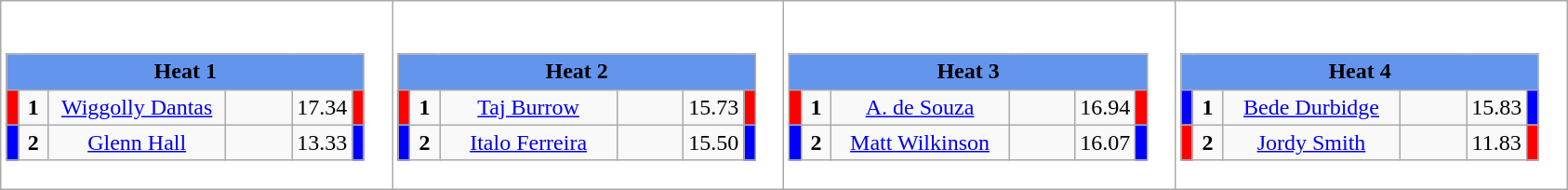<table class="wikitable" style="background:#fff;">
<tr>
<td><div><br><table class="wikitable">
<tr>
<td colspan="6"  style="text-align:center; background:#6495ed;"><strong>Heat 1</strong></td>
</tr>
<tr>
<td style="width:01px; background:#f00;"></td>
<td style="width:14px; text-align:center;"><strong>1</strong></td>
<td style="width:120px; text-align:center;"><a href='#'>Wiggolly Dantas</a></td>
<td style="width:40px; text-align:center;"></td>
<td style="width:20px; text-align:center;">17.34</td>
<td style="width:01px; background:#f00;"></td>
</tr>
<tr>
<td style="width:01px; background:#00f;"></td>
<td style="width:14px; text-align:center;"><strong>2</strong></td>
<td style="width:120px; text-align:center;"><a href='#'>Glenn Hall</a></td>
<td style="width:40px; text-align:center;"></td>
<td style="width:20px; text-align:center;">13.33</td>
<td style="width:01px; background:#00f;"></td>
</tr>
</table>
</div></td>
<td><div><br><table class="wikitable">
<tr>
<td colspan="6"  style="text-align:center; background:#6495ed;"><strong>Heat 2</strong></td>
</tr>
<tr>
<td style="width:01px; background:#f00;"></td>
<td style="width:14px; text-align:center;"><strong>1</strong></td>
<td style="width:120px; text-align:center;"><a href='#'>Taj Burrow</a></td>
<td style="width:40px; text-align:center;"></td>
<td style="width:20px; text-align:center;">15.73</td>
<td style="width:01px; background:#f00;"></td>
</tr>
<tr>
<td style="width:01px; background:#00f;"></td>
<td style="width:14px; text-align:center;"><strong>2</strong></td>
<td style="width:120px; text-align:center;"><a href='#'>Italo Ferreira</a></td>
<td style="width:40px; text-align:center;"></td>
<td style="width:20px; text-align:center;">15.50</td>
<td style="width:01px; background:#00f;"></td>
</tr>
</table>
</div></td>
<td><div><br><table class="wikitable">
<tr>
<td colspan="6"  style="text-align:center; background:#6495ed;"><strong>Heat 3</strong></td>
</tr>
<tr>
<td style="width:01px; background:#f00;"></td>
<td style="width:14px; text-align:center;"><strong>1</strong></td>
<td style="width:120px; text-align:center;"><a href='#'>A. de Souza</a></td>
<td style="width:40px; text-align:center;"></td>
<td style="width:20px; text-align:center;">16.94</td>
<td style="width:01px; background:#f00;"></td>
</tr>
<tr>
<td style="width:01px; background:#00f;"></td>
<td style="width:14px; text-align:center;"><strong>2</strong></td>
<td style="width:120px; text-align:center;"><a href='#'>Matt Wilkinson</a></td>
<td style="width:40px; text-align:center;"></td>
<td style="width:20px; text-align:center;">16.07</td>
<td style="width:01px; background:#00f;"></td>
</tr>
</table>
</div></td>
<td><div><br><table class="wikitable">
<tr>
<td colspan="6"  style="text-align:center; background:#6495ed;"><strong>Heat 4</strong></td>
</tr>
<tr>
<td style="width:01px; background:#00f;"></td>
<td style="width:14px; text-align:center;"><strong>1</strong></td>
<td style="width:120px; text-align:center;"><a href='#'>Bede Durbidge</a></td>
<td style="width:40px; text-align:center;"></td>
<td style="width:20px; text-align:center;">15.83</td>
<td style="width:01px; background:#00f;"></td>
</tr>
<tr>
<td style="width:01px; background:#f00;"></td>
<td style="width:14px; text-align:center;"><strong>2</strong></td>
<td style="width:120px; text-align:center;"><a href='#'>Jordy Smith</a></td>
<td style="width:40px; text-align:center;"></td>
<td style="width:20px; text-align:center;">11.83</td>
<td style="width:01px; background:#f00;"></td>
</tr>
</table>
</div></td>
</tr>
</table>
